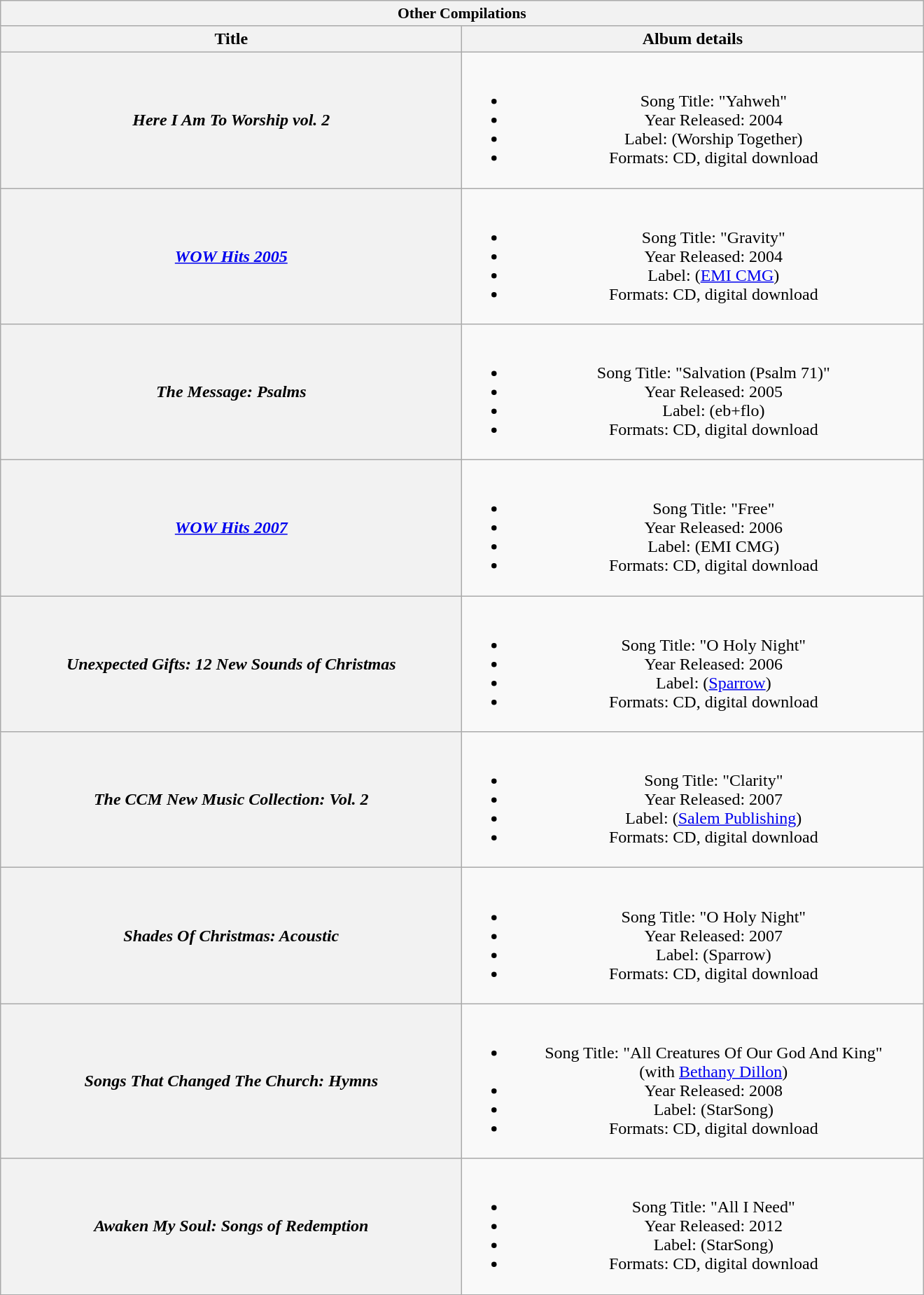<table class="wikitable plainrowheaders" style="text-align:center;">
<tr>
<th scope="col" colspan="2" style="width:3em;font-size:90%;">Other Compilations</th>
</tr>
<tr>
<th scope="col" rowspan="1" style="width:27em;">Title</th>
<th scope="col" rowspan="1" style="width:27em;">Album details</th>
</tr>
<tr>
<th scope="row"><em>Here I Am To Worship vol. 2</em></th>
<td><br><ul><li>Song Title: "Yahweh"</li><li>Year Released: 2004</li><li>Label: (Worship Together)</li><li>Formats: CD, digital download</li></ul></td>
</tr>
<tr>
<th scope="row"><em><a href='#'>WOW Hits 2005</a></em></th>
<td><br><ul><li>Song Title: "Gravity"</li><li>Year Released: 2004</li><li>Label: (<a href='#'>EMI CMG</a>)</li><li>Formats: CD, digital download</li></ul></td>
</tr>
<tr>
<th scope="row"><em>The Message: Psalms</em></th>
<td><br><ul><li>Song Title: "Salvation (Psalm 71)"</li><li>Year Released: 2005</li><li>Label: (eb+flo)</li><li>Formats: CD, digital download</li></ul></td>
</tr>
<tr>
<th scope="row"><em><a href='#'>WOW Hits 2007</a></em></th>
<td><br><ul><li>Song Title: "Free"</li><li>Year Released: 2006</li><li>Label: (EMI CMG)</li><li>Formats: CD, digital download</li></ul></td>
</tr>
<tr>
<th scope="row"><em>Unexpected Gifts: 12 New Sounds of Christmas</em></th>
<td><br><ul><li>Song Title: "O Holy Night"</li><li>Year Released: 2006</li><li>Label: (<a href='#'>Sparrow</a>)</li><li>Formats: CD, digital download</li></ul></td>
</tr>
<tr>
<th scope="row"><em>The CCM New Music Collection: Vol. 2</em></th>
<td><br><ul><li>Song Title: "Clarity"</li><li>Year Released: 2007</li><li>Label: (<a href='#'>Salem Publishing</a>)</li><li>Formats: CD, digital download</li></ul></td>
</tr>
<tr>
<th scope="row"><em>Shades Of Christmas: Acoustic</em></th>
<td><br><ul><li>Song Title: "O Holy Night"</li><li>Year Released: 2007</li><li>Label: (Sparrow)</li><li>Formats: CD, digital download</li></ul></td>
</tr>
<tr>
<th scope="row"><em>Songs That Changed The Church: Hymns</em></th>
<td><br><ul><li>Song Title: "All Creatures Of Our God And King"<br>(with <a href='#'>Bethany Dillon</a>)</li><li>Year Released: 2008</li><li>Label: (StarSong)</li><li>Formats: CD, digital download</li></ul></td>
</tr>
<tr>
<th scope="row"><em>Awaken My Soul: Songs of Redemption</em></th>
<td><br><ul><li>Song Title: "All I Need"</li><li>Year Released: 2012</li><li>Label: (StarSong)</li><li>Formats: CD, digital download</li></ul></td>
</tr>
</table>
